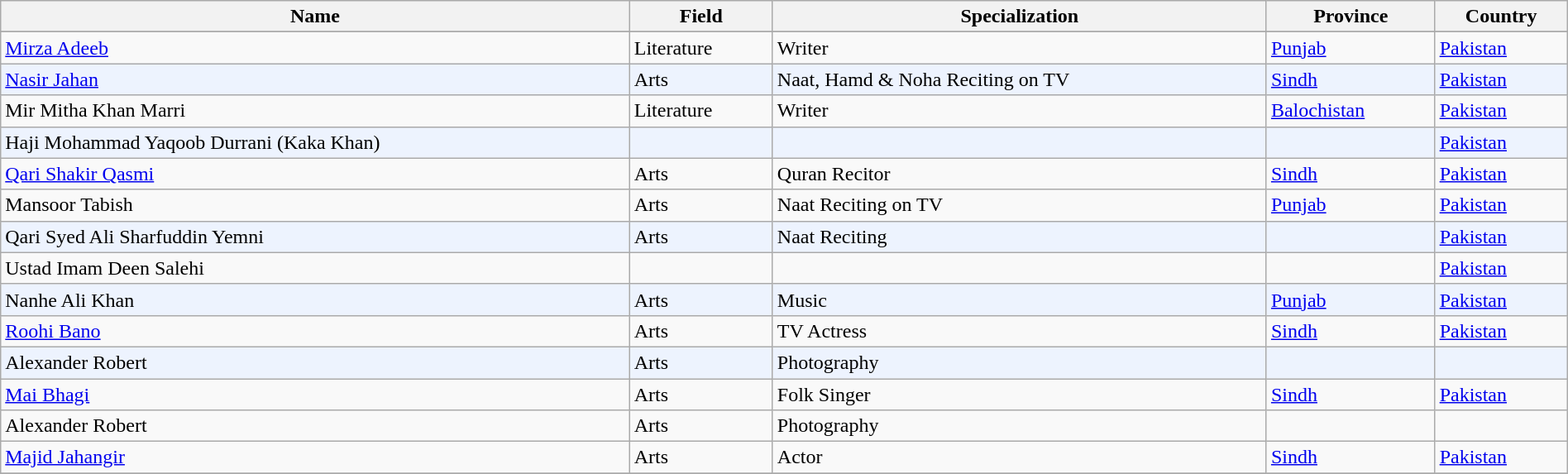<table class="wikitable sortable" width="100%">
<tr>
<th>Name</th>
<th>Field</th>
<th>Specialization</th>
<th>Province</th>
<th>Country</th>
</tr>
<tr bgcolor=#edf3fe>
</tr>
<tr>
<td><a href='#'>Mirza Adeeb</a></td>
<td>Literature</td>
<td>Writer</td>
<td><a href='#'>Punjab</a></td>
<td><a href='#'>Pakistan</a></td>
</tr>
<tr bgcolor=#edf3fe>
<td><a href='#'>Nasir Jahan</a></td>
<td>Arts</td>
<td>Naat, Hamd & Noha Reciting on TV</td>
<td><a href='#'>Sindh</a></td>
<td><a href='#'>Pakistan</a></td>
</tr>
<tr>
<td>Mir Mitha Khan Marri</td>
<td>Literature</td>
<td>Writer</td>
<td><a href='#'>Balochistan</a></td>
<td><a href='#'>Pakistan</a></td>
</tr>
<tr bgcolor=#edf3fe>
<td>Haji Mohammad Yaqoob Durrani (Kaka Khan)</td>
<td></td>
<td></td>
<td></td>
<td><a href='#'>Pakistan</a></td>
</tr>
<tr>
<td><a href='#'>Qari Shakir Qasmi</a></td>
<td>Arts</td>
<td>Quran Recitor</td>
<td><a href='#'>Sindh</a></td>
<td><a href='#'>Pakistan</a></td>
</tr>
<tr>
<td>Mansoor Tabish</td>
<td>Arts</td>
<td>Naat Reciting on TV</td>
<td><a href='#'>Punjab</a></td>
<td><a href='#'>Pakistan</a></td>
</tr>
<tr bgcolor=#edf3fe>
<td>Qari Syed Ali Sharfuddin Yemni</td>
<td>Arts</td>
<td>Naat Reciting</td>
<td></td>
<td><a href='#'>Pakistan</a></td>
</tr>
<tr>
<td>Ustad Imam Deen Salehi</td>
<td></td>
<td></td>
<td></td>
<td><a href='#'>Pakistan</a></td>
</tr>
<tr bgcolor=#edf3fe>
<td>Nanhe Ali Khan</td>
<td>Arts</td>
<td>Music</td>
<td><a href='#'>Punjab</a></td>
<td><a href='#'>Pakistan</a></td>
</tr>
<tr>
<td><a href='#'>Roohi Bano</a></td>
<td>Arts</td>
<td>TV Actress</td>
<td><a href='#'>Sindh</a></td>
<td><a href='#'>Pakistan</a></td>
</tr>
<tr bgcolor=#edf3fe>
<td>Alexander Robert</td>
<td>Arts</td>
<td>Photography</td>
<td></td>
<td></td>
</tr>
<tr>
<td><a href='#'>Mai Bhagi</a></td>
<td>Arts</td>
<td>Folk Singer</td>
<td><a href='#'>Sindh</a></td>
<td><a href='#'>Pakistan</a></td>
</tr>
<tr>
<td>Alexander Robert</td>
<td>Arts</td>
<td>Photography</td>
<td></td>
<td></td>
</tr>
<tr>
<td><a href='#'>Majid Jahangir</a></td>
<td>Arts</td>
<td>Actor</td>
<td><a href='#'>Sindh</a></td>
<td><a href='#'>Pakistan</a></td>
</tr>
<tr>
</tr>
</table>
